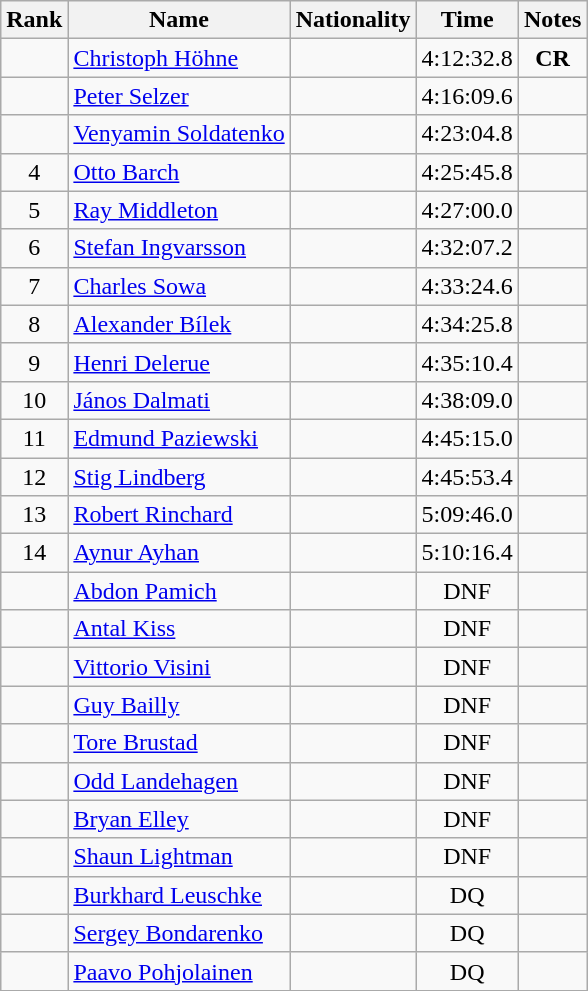<table class="wikitable sortable" style="text-align:center">
<tr>
<th>Rank</th>
<th>Name</th>
<th>Nationality</th>
<th>Time</th>
<th>Notes</th>
</tr>
<tr>
<td></td>
<td align=left><a href='#'>Christoph Höhne</a></td>
<td align=left></td>
<td>4:12:32.8</td>
<td><strong>CR</strong></td>
</tr>
<tr>
<td></td>
<td align=left><a href='#'>Peter Selzer</a></td>
<td align=left></td>
<td>4:16:09.6</td>
<td></td>
</tr>
<tr>
<td></td>
<td align=left><a href='#'>Venyamin Soldatenko</a></td>
<td align=left></td>
<td>4:23:04.8</td>
<td></td>
</tr>
<tr>
<td>4</td>
<td align=left><a href='#'>Otto Barch</a></td>
<td align=left></td>
<td>4:25:45.8</td>
<td></td>
</tr>
<tr>
<td>5</td>
<td align=left><a href='#'>Ray Middleton</a></td>
<td align=left></td>
<td>4:27:00.0</td>
<td></td>
</tr>
<tr>
<td>6</td>
<td align=left><a href='#'>Stefan Ingvarsson</a></td>
<td align=left></td>
<td>4:32:07.2</td>
<td></td>
</tr>
<tr>
<td>7</td>
<td align=left><a href='#'>Charles Sowa</a></td>
<td align=left></td>
<td>4:33:24.6</td>
<td></td>
</tr>
<tr>
<td>8</td>
<td align=left><a href='#'>Alexander Bílek</a></td>
<td align=left></td>
<td>4:34:25.8</td>
<td></td>
</tr>
<tr>
<td>9</td>
<td align=left><a href='#'>Henri Delerue</a></td>
<td align=left></td>
<td>4:35:10.4</td>
<td></td>
</tr>
<tr>
<td>10</td>
<td align=left><a href='#'>János Dalmati</a></td>
<td align=left></td>
<td>4:38:09.0</td>
<td></td>
</tr>
<tr>
<td>11</td>
<td align=left><a href='#'>Edmund Paziewski</a></td>
<td align=left></td>
<td>4:45:15.0</td>
<td></td>
</tr>
<tr>
<td>12</td>
<td align=left><a href='#'>Stig Lindberg</a></td>
<td align=left></td>
<td>4:45:53.4</td>
<td></td>
</tr>
<tr>
<td>13</td>
<td align=left><a href='#'>Robert Rinchard</a></td>
<td align=left></td>
<td>5:09:46.0</td>
<td></td>
</tr>
<tr>
<td>14</td>
<td align=left><a href='#'>Aynur Ayhan</a></td>
<td align=left></td>
<td>5:10:16.4</td>
<td></td>
</tr>
<tr>
<td></td>
<td align=left><a href='#'>Abdon Pamich</a></td>
<td align=left></td>
<td>DNF</td>
<td></td>
</tr>
<tr>
<td></td>
<td align=left><a href='#'>Antal Kiss</a></td>
<td align=left></td>
<td>DNF</td>
<td></td>
</tr>
<tr>
<td></td>
<td align=left><a href='#'>Vittorio Visini</a></td>
<td align=left></td>
<td>DNF</td>
<td></td>
</tr>
<tr>
<td></td>
<td align=left><a href='#'>Guy Bailly</a></td>
<td align=left></td>
<td>DNF</td>
<td></td>
</tr>
<tr>
<td></td>
<td align=left><a href='#'>Tore Brustad</a></td>
<td align=left></td>
<td>DNF</td>
<td></td>
</tr>
<tr>
<td></td>
<td align=left><a href='#'>Odd Landehagen</a></td>
<td align=left></td>
<td>DNF</td>
<td></td>
</tr>
<tr>
<td></td>
<td align=left><a href='#'>Bryan Elley</a></td>
<td align=left></td>
<td>DNF</td>
<td></td>
</tr>
<tr>
<td></td>
<td align=left><a href='#'>Shaun Lightman</a></td>
<td align=left></td>
<td>DNF</td>
<td></td>
</tr>
<tr>
<td></td>
<td align=left><a href='#'>Burkhard Leuschke</a></td>
<td align=left></td>
<td>DQ</td>
<td></td>
</tr>
<tr>
<td></td>
<td align=left><a href='#'>Sergey Bondarenko</a></td>
<td align=left></td>
<td>DQ</td>
<td></td>
</tr>
<tr>
<td></td>
<td align=left><a href='#'>Paavo Pohjolainen</a></td>
<td align=left></td>
<td>DQ</td>
<td></td>
</tr>
</table>
